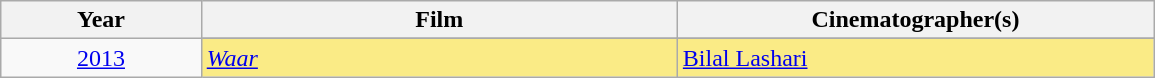<table class="wikitable">
<tr>
<th width="8%">Year</th>
<th width="19%">Film</th>
<th width="19%">Cinematographer(s)</th>
</tr>
<tr>
<td rowspan=2 style="text-align:center"><a href='#'>2013</a><br></td>
</tr>
<tr style="background:#FAEB86">
<td><em><a href='#'>Waar</a></em></td>
<td><a href='#'>Bilal Lashari</a></td>
</tr>
</table>
